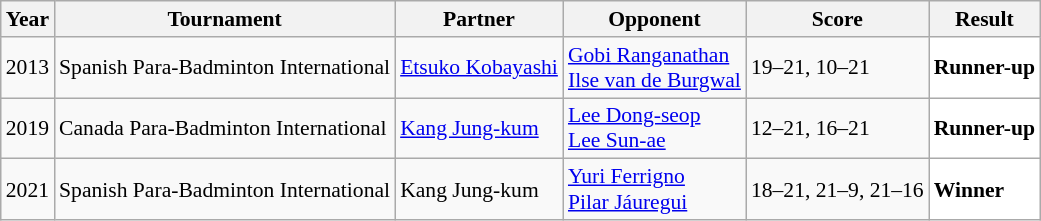<table class="sortable wikitable" style="font-size: 90%;">
<tr>
<th>Year</th>
<th>Tournament</th>
<th>Partner</th>
<th>Opponent</th>
<th>Score</th>
<th>Result</th>
</tr>
<tr>
<td align="center">2013</td>
<td align="left">Spanish Para-Badminton International</td>
<td> <a href='#'>Etsuko Kobayashi</a></td>
<td align="left"> <a href='#'>Gobi Ranganathan</a><br> <a href='#'>Ilse van de Burgwal</a></td>
<td align="left">19–21, 10–21</td>
<td style="text-align:left; background:white"> <strong>Runner-up</strong></td>
</tr>
<tr>
<td align="center">2019</td>
<td align="left">Canada Para-Badminton International</td>
<td> <a href='#'>Kang Jung-kum</a></td>
<td align="left"> <a href='#'>Lee Dong-seop</a><br> <a href='#'>Lee Sun-ae</a></td>
<td align="left">12–21, 16–21</td>
<td style="text-align:left; background:white"> <strong>Runner-up</strong></td>
</tr>
<tr>
<td align="center">2021</td>
<td align="left">Spanish Para-Badminton International</td>
<td> Kang Jung-kum</td>
<td align="left"> <a href='#'>Yuri Ferrigno</a><br> <a href='#'>Pilar Jáuregui</a></td>
<td align="left">18–21, 21–9, 21–16</td>
<td style="text-align:left; background:white"> <strong>Winner</strong></td>
</tr>
</table>
